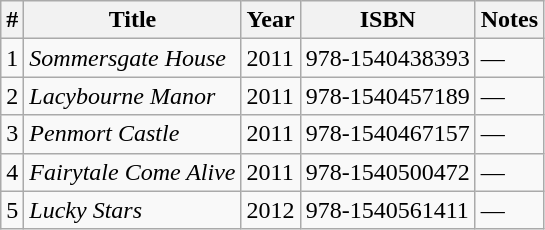<table class="wikitable">
<tr>
<th>#</th>
<th>Title</th>
<th>Year</th>
<th>ISBN</th>
<th>Notes</th>
</tr>
<tr>
<td>1</td>
<td><em>Sommersgate House</em></td>
<td>2011</td>
<td>978-1540438393</td>
<td>—</td>
</tr>
<tr>
<td>2</td>
<td><em>Lacybourne Manor</em></td>
<td>2011</td>
<td>978-1540457189</td>
<td>—</td>
</tr>
<tr>
<td>3</td>
<td><em>Penmort Castle</em></td>
<td>2011</td>
<td>978-1540467157</td>
<td>—</td>
</tr>
<tr>
<td>4</td>
<td><em>Fairytale Come Alive</em></td>
<td>2011</td>
<td>978-1540500472</td>
<td>—</td>
</tr>
<tr>
<td>5</td>
<td><em>Lucky Stars</em></td>
<td>2012</td>
<td>978-1540561411</td>
<td>—</td>
</tr>
</table>
